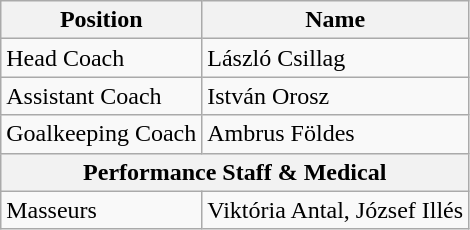<table class="wikitable">
<tr>
<th>Position</th>
<th>Name</th>
</tr>
<tr>
<td>Head Coach</td>
<td>László Csillag</td>
</tr>
<tr>
<td>Assistant Coach</td>
<td>István Orosz</td>
</tr>
<tr>
<td>Goalkeeping Coach</td>
<td>Ambrus Földes</td>
</tr>
<tr>
<th colspan="2">Performance Staff & Medical</th>
</tr>
<tr>
<td>Masseurs</td>
<td>Viktória Antal, József Illés</td>
</tr>
</table>
